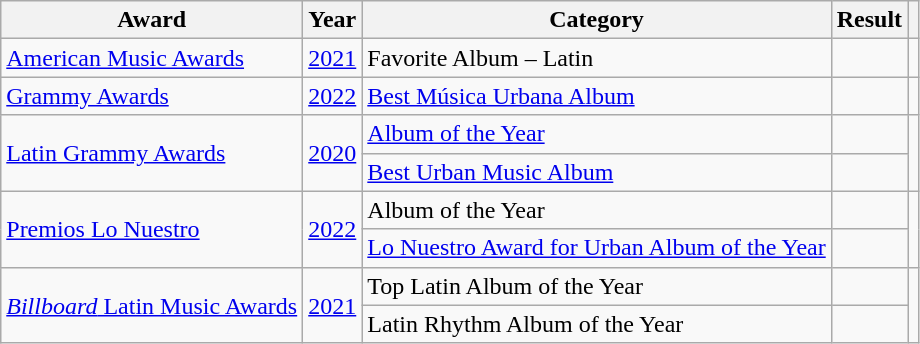<table class="wikitable sortable plainrowheaders" style="width: auto;">
<tr>
<th scope="col">Award</th>
<th scope="col">Year</th>
<th scope="col">Category</th>
<th scope="col">Result</th>
<th scope="col"></th>
</tr>
<tr>
<td><a href='#'>American Music Awards</a></td>
<td><a href='#'>2021</a></td>
<td>Favorite Album – Latin</td>
<td></td>
<td style="text-align:center;"></td>
</tr>
<tr>
<td><a href='#'>Grammy Awards</a></td>
<td><a href='#'>2022</a></td>
<td><a href='#'>Best Música Urbana Album</a></td>
<td></td>
<td style="text-align:center;"></td>
</tr>
<tr>
<td rowspan="2"><a href='#'>Latin Grammy Awards</a></td>
<td rowspan="2"><a href='#'>2020</a></td>
<td><a href='#'>Album of the Year</a></td>
<td></td>
<td style="text-align:center;" rowspan="2"></td>
</tr>
<tr>
<td><a href='#'>Best Urban Music Album</a></td>
<td></td>
</tr>
<tr>
<td rowspan="2"><a href='#'>Premios Lo Nuestro</a></td>
<td rowspan="2"><a href='#'>2022</a></td>
<td>Album of the Year</td>
<td></td>
<td style="text-align:center;" rowspan="2"></td>
</tr>
<tr>
<td><a href='#'>Lo Nuestro Award for Urban Album of the Year</a></td>
<td></td>
</tr>
<tr>
<td rowspan="2"><a href='#'><em>Billboard</em> Latin Music Awards</a></td>
<td rowspan="2"><a href='#'>2021</a></td>
<td>Top Latin Album of the Year</td>
<td></td>
<td style="text-align:center;" rowspan="2"></td>
</tr>
<tr>
<td>Latin Rhythm Album of the Year</td>
<td></td>
</tr>
</table>
